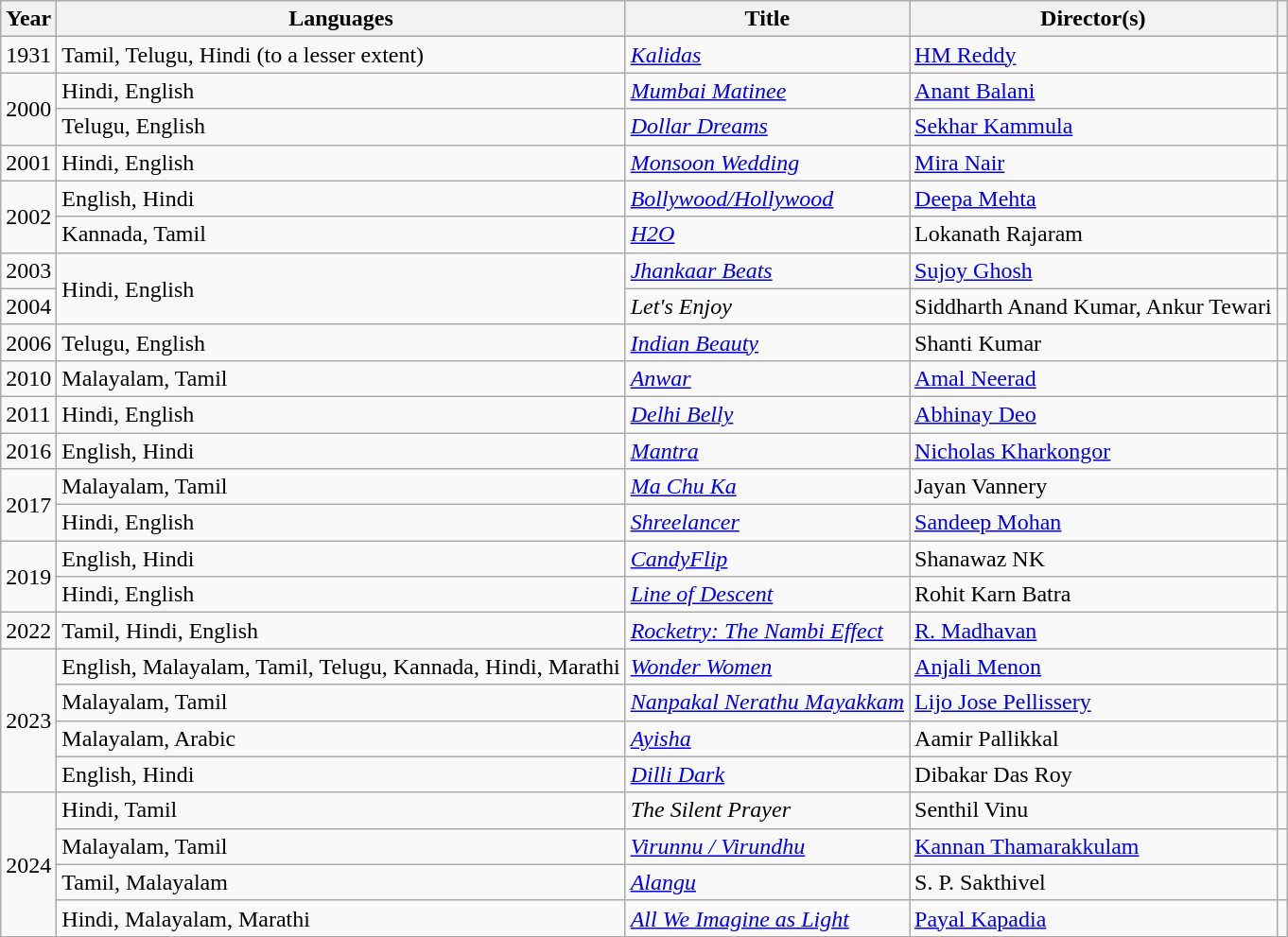<table class="wikitable">
<tr>
<th>Year</th>
<th>Languages</th>
<th>Title</th>
<th>Director(s)</th>
<th class="unsortable"></th>
</tr>
<tr>
<td>1931</td>
<td>Tamil, Telugu, Hindi (to a lesser extent)</td>
<td><em><a href='#'>Kalidas</a></em></td>
<td><a href='#'>HM Reddy</a></td>
<td></td>
</tr>
<tr>
<td rowspan="2">2000</td>
<td>Hindi, English</td>
<td><em><a href='#'>Mumbai Matinee</a></em></td>
<td><a href='#'>Anant Balani</a></td>
<td></td>
</tr>
<tr>
<td>Telugu, English</td>
<td><em><a href='#'>Dollar Dreams</a></em></td>
<td><a href='#'>Sekhar Kammula</a></td>
<td style="text-align:center;"></td>
</tr>
<tr>
<td>2001</td>
<td>Hindi, English</td>
<td><em><a href='#'>Monsoon Wedding</a></em></td>
<td><a href='#'>Mira Nair</a></td>
<td></td>
</tr>
<tr>
<td rowspan="2">2002</td>
<td>English, Hindi</td>
<td><em><a href='#'>Bollywood/Hollywood</a></em></td>
<td><a href='#'>Deepa Mehta</a></td>
<td></td>
</tr>
<tr>
<td>Kannada, Tamil</td>
<td><em><a href='#'>H2O</a></em></td>
<td>Lokanath Rajaram</td>
<td></td>
</tr>
<tr>
<td>2003</td>
<td rowspan="2">Hindi, English</td>
<td><em><a href='#'>Jhankaar Beats</a></em></td>
<td><a href='#'>Sujoy Ghosh</a></td>
<td></td>
</tr>
<tr>
<td>2004</td>
<td><em>Let's Enjoy</em></td>
<td>Siddharth Anand Kumar, Ankur Tewari</td>
<td></td>
</tr>
<tr>
<td>2006</td>
<td>Telugu, English</td>
<td><em><a href='#'>Indian Beauty</a></em></td>
<td>Shanti Kumar</td>
<td></td>
</tr>
<tr>
<td>2010</td>
<td>Malayalam, Tamil</td>
<td><em><a href='#'>Anwar</a></em></td>
<td><a href='#'>Amal Neerad</a></td>
<td></td>
</tr>
<tr>
<td>2011</td>
<td>Hindi, English</td>
<td><em><a href='#'>Delhi Belly</a></em></td>
<td><a href='#'>Abhinay Deo</a></td>
<td></td>
</tr>
<tr>
<td>2016</td>
<td>English, Hindi</td>
<td><em><a href='#'>Mantra</a></em></td>
<td><a href='#'>Nicholas Kharkongor</a></td>
<td></td>
</tr>
<tr>
<td rowspan="2">2017</td>
<td>Malayalam, Tamil</td>
<td><em><a href='#'>Ma Chu Ka</a></em></td>
<td>Jayan Vannery</td>
<td></td>
</tr>
<tr>
<td>Hindi, English</td>
<td><em><a href='#'>Shreelancer</a></em></td>
<td><a href='#'>Sandeep Mohan</a></td>
<td></td>
</tr>
<tr>
<td rowspan="2">2019</td>
<td>English, Hindi</td>
<td><em><a href='#'>CandyFlip</a></em></td>
<td>Shanawaz NK</td>
<td></td>
</tr>
<tr>
<td>Hindi, English</td>
<td><em><a href='#'>Line of Descent</a></em></td>
<td>Rohit Karn Batra</td>
<td></td>
</tr>
<tr>
<td>2022</td>
<td>Tamil, Hindi, English</td>
<td><em><a href='#'>Rocketry: The Nambi Effect</a></em></td>
<td><a href='#'>R. Madhavan</a></td>
<td></td>
</tr>
<tr>
<td rowspan="4">2023</td>
<td>English, Malayalam, Tamil, Telugu, Kannada, Hindi, Marathi</td>
<td><em><a href='#'>Wonder Women</a></em></td>
<td><a href='#'>Anjali Menon</a></td>
<td></td>
</tr>
<tr>
<td>Malayalam, Tamil</td>
<td><em><a href='#'>Nanpakal Nerathu Mayakkam</a></em></td>
<td><a href='#'>Lijo Jose Pellissery</a></td>
<td></td>
</tr>
<tr>
<td>Malayalam, Arabic</td>
<td><em><a href='#'>Ayisha</a></em></td>
<td>Aamir Pallikkal</td>
<td></td>
</tr>
<tr>
<td>English, Hindi</td>
<td><em><a href='#'>Dilli Dark</a></em></td>
<td>Dibakar Das Roy</td>
<td></td>
</tr>
<tr>
<td rowspan="4">2024</td>
<td>Hindi, Tamil</td>
<td><em>The Silent Prayer</em></td>
<td>Senthil Vinu</td>
<td></td>
</tr>
<tr>
<td>Malayalam, Tamil</td>
<td><em><a href='#'> Virunnu / Virundhu</a></em></td>
<td><a href='#'>Kannan Thamarakkulam</a></td>
<td></td>
</tr>
<tr>
<td>Tamil, Malayalam</td>
<td><em><a href='#'>Alangu</a></em></td>
<td>S. P. Sakthivel</td>
<td></td>
</tr>
<tr>
<td>Hindi, Malayalam, Marathi</td>
<td><em><a href='#'>All We Imagine as Light</a></em></td>
<td><a href='#'>Payal Kapadia</a></td>
<td></td>
</tr>
</table>
